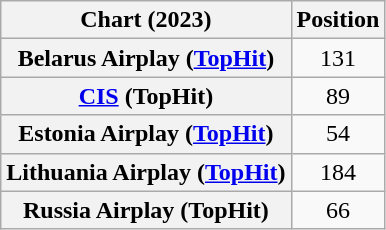<table class="wikitable plainrowheaders" style="text-align:center">
<tr>
<th scope="col">Chart (2023)</th>
<th scope="col">Position</th>
</tr>
<tr>
<th scope="row">Belarus Airplay (<a href='#'>TopHit</a>)</th>
<td>131</td>
</tr>
<tr>
<th scope="row"><a href='#'>CIS</a> (TopHit)</th>
<td>89</td>
</tr>
<tr>
<th scope="row">Estonia Airplay (<a href='#'>TopHit</a>)</th>
<td>54</td>
</tr>
<tr>
<th scope="row">Lithuania Airplay (<a href='#'>TopHit</a>)</th>
<td>184</td>
</tr>
<tr>
<th scope="row">Russia Airplay (TopHit)</th>
<td>66</td>
</tr>
</table>
